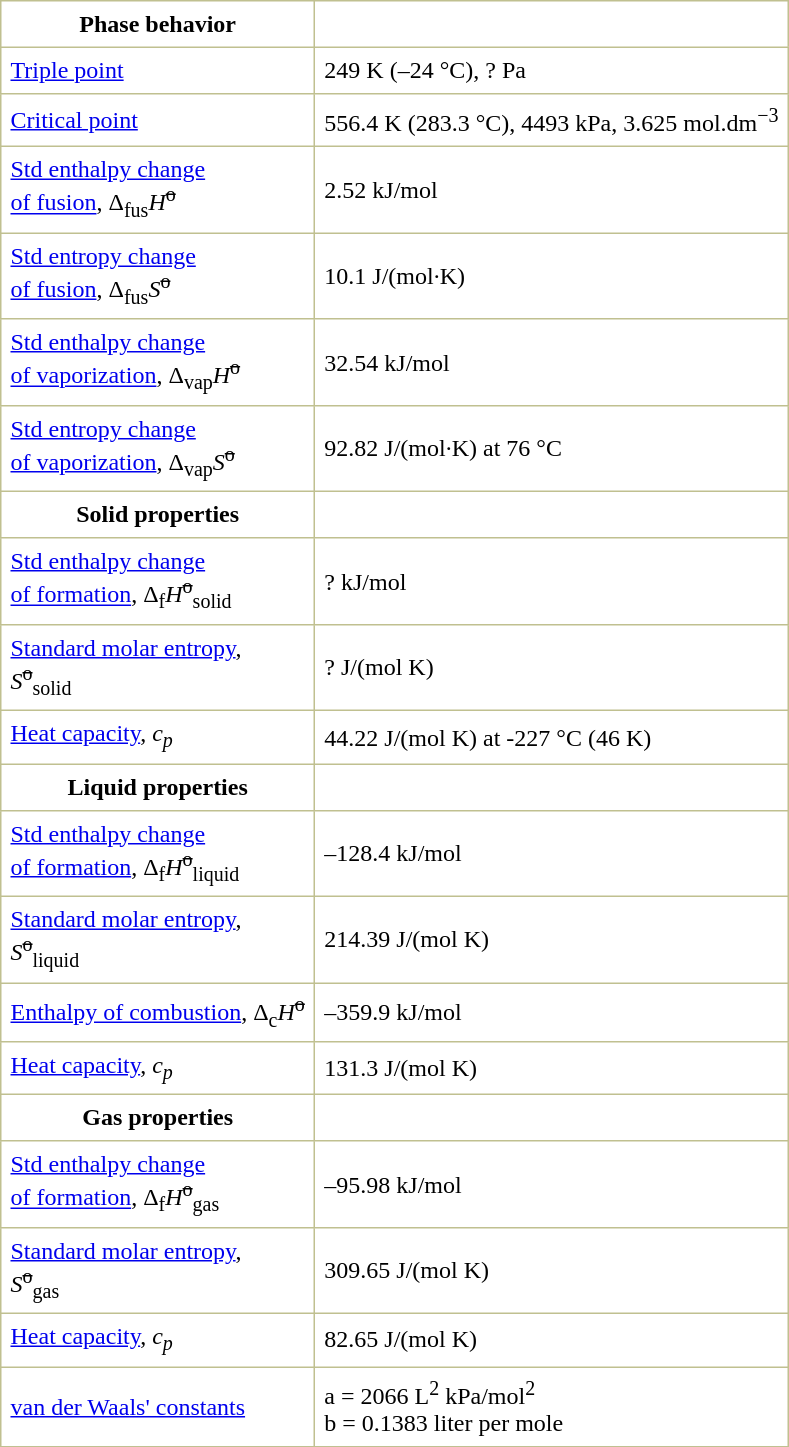<table border="1" cellspacing="0" cellpadding="6" style="margin: 0 0 0 0.5em; background: #FFFFFF; border-collapse: collapse; border-color: #C0C090;">
<tr>
<th>Phase behavior</th>
</tr>
<tr>
<td><a href='#'>Triple point</a></td>
<td>249 K (–24 °C), ? Pa</td>
</tr>
<tr>
<td><a href='#'>Critical point</a></td>
<td>556.4 K (283.3 °C), 4493 kPa, 3.625 mol.dm<sup>−3</sup></td>
</tr>
<tr>
<td><a href='#'>Std enthalpy change<br>of fusion</a>, Δ<sub>fus</sub><em>H</em><sup><s>o</s></sup></td>
<td>2.52 kJ/mol</td>
</tr>
<tr>
<td><a href='#'>Std entropy change<br>of fusion</a>, Δ<sub>fus</sub><em>S</em><sup><s>o</s></sup></td>
<td>10.1	 J/(mol·K)</td>
</tr>
<tr>
<td><a href='#'>Std enthalpy change<br>of vaporization</a>, Δ<sub>vap</sub><em>H</em><sup><s>o</s></sup></td>
<td>32.54 kJ/mol</td>
</tr>
<tr>
<td><a href='#'>Std entropy change<br>of vaporization</a>, Δ<sub>vap</sub><em>S</em><sup><s>o</s></sup></td>
<td>92.82 J/(mol·K) at 76 °C</td>
</tr>
<tr>
<th>Solid properties</th>
</tr>
<tr>
<td><a href='#'>Std enthalpy change<br>of formation</a>, Δ<sub>f</sub><em>H</em><sup><s>o</s></sup><sub>solid</sub></td>
<td>? kJ/mol</td>
</tr>
<tr>
<td><a href='#'>Standard molar entropy</a>,<br><em>S</em><sup><s>o</s></sup><sub>solid</sub></td>
<td>? J/(mol K)</td>
</tr>
<tr>
<td><a href='#'>Heat capacity</a>, <em>c<sub>p</sub></em></td>
<td>44.22 J/(mol K) at -227 °C (46 K)</td>
</tr>
<tr>
<th>Liquid properties</th>
</tr>
<tr>
<td><a href='#'>Std enthalpy change<br>of formation</a>, Δ<sub>f</sub><em>H</em><sup><s>o</s></sup><sub>liquid</sub></td>
<td>–128.4 kJ/mol</td>
</tr>
<tr>
<td><a href='#'>Standard molar entropy</a>,<br><em>S</em><sup><s>o</s></sup><sub>liquid</sub></td>
<td>214.39 J/(mol K)</td>
</tr>
<tr>
<td><a href='#'>Enthalpy of combustion</a>, Δ<sub>c</sub><em>H</em><sup><s>o</s></sup></td>
<td>–359.9 kJ/mol</td>
</tr>
<tr>
<td><a href='#'>Heat capacity</a>, <em>c<sub>p</sub></em></td>
<td>131.3 J/(mol K)</td>
</tr>
<tr>
<th>Gas properties</th>
</tr>
<tr>
<td><a href='#'>Std enthalpy change<br>of formation</a>, Δ<sub>f</sub><em>H</em><sup><s>o</s></sup><sub>gas</sub></td>
<td>–95.98 kJ/mol</td>
</tr>
<tr>
<td><a href='#'>Standard molar entropy</a>,<br><em>S</em><sup><s>o</s></sup><sub>gas</sub></td>
<td>309.65 J/(mol K)</td>
</tr>
<tr>
<td><a href='#'>Heat capacity</a>, <em>c<sub>p</sub></em></td>
<td>82.65 J/(mol K)</td>
</tr>
<tr>
<td><a href='#'>van der Waals' constants</a></td>
<td>a = 2066 L<sup>2</sup> kPa/mol<sup>2</sup><br> b = 0.1383 liter per mole</td>
</tr>
<tr>
</tr>
</table>
